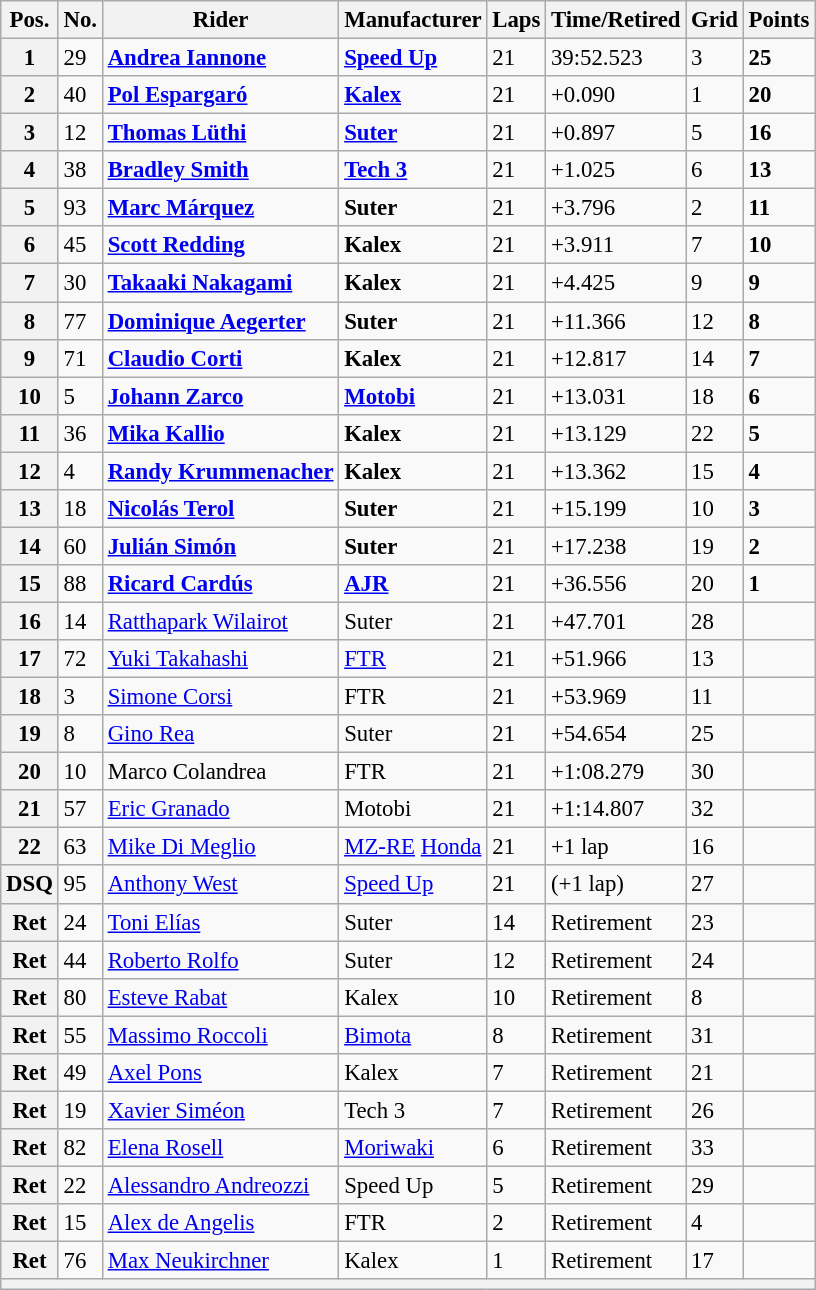<table class="wikitable" style="font-size: 95%;">
<tr>
<th>Pos.</th>
<th>No.</th>
<th>Rider</th>
<th>Manufacturer</th>
<th>Laps</th>
<th>Time/Retired</th>
<th>Grid</th>
<th>Points</th>
</tr>
<tr>
<th>1</th>
<td>29</td>
<td> <strong><a href='#'>Andrea Iannone</a></strong></td>
<td><strong><a href='#'>Speed Up</a></strong></td>
<td>21</td>
<td>39:52.523</td>
<td>3</td>
<td><strong>25</strong></td>
</tr>
<tr>
<th>2</th>
<td>40</td>
<td> <strong><a href='#'>Pol Espargaró</a></strong></td>
<td><strong><a href='#'>Kalex</a></strong></td>
<td>21</td>
<td>+0.090</td>
<td>1</td>
<td><strong>20</strong></td>
</tr>
<tr>
<th>3</th>
<td>12</td>
<td> <strong><a href='#'>Thomas Lüthi</a></strong></td>
<td><strong><a href='#'>Suter</a></strong></td>
<td>21</td>
<td>+0.897</td>
<td>5</td>
<td><strong>16</strong></td>
</tr>
<tr>
<th>4</th>
<td>38</td>
<td> <strong><a href='#'>Bradley Smith</a></strong></td>
<td><strong><a href='#'>Tech 3</a></strong></td>
<td>21</td>
<td>+1.025</td>
<td>6</td>
<td><strong>13</strong></td>
</tr>
<tr>
<th>5</th>
<td>93</td>
<td> <strong><a href='#'>Marc Márquez</a></strong></td>
<td><strong>Suter</strong></td>
<td>21</td>
<td>+3.796</td>
<td>2</td>
<td><strong>11</strong></td>
</tr>
<tr>
<th>6</th>
<td>45</td>
<td> <strong><a href='#'>Scott Redding</a></strong></td>
<td><strong>Kalex</strong></td>
<td>21</td>
<td>+3.911</td>
<td>7</td>
<td><strong>10</strong></td>
</tr>
<tr>
<th>7</th>
<td>30</td>
<td> <strong><a href='#'>Takaaki Nakagami</a></strong></td>
<td><strong>Kalex</strong></td>
<td>21</td>
<td>+4.425</td>
<td>9</td>
<td><strong>9</strong></td>
</tr>
<tr>
<th>8</th>
<td>77</td>
<td> <strong><a href='#'>Dominique Aegerter</a></strong></td>
<td><strong>Suter</strong></td>
<td>21</td>
<td>+11.366</td>
<td>12</td>
<td><strong>8</strong></td>
</tr>
<tr>
<th>9</th>
<td>71</td>
<td> <strong><a href='#'>Claudio Corti</a></strong></td>
<td><strong>Kalex</strong></td>
<td>21</td>
<td>+12.817</td>
<td>14</td>
<td><strong>7</strong></td>
</tr>
<tr>
<th>10</th>
<td>5</td>
<td> <strong><a href='#'>Johann Zarco</a></strong></td>
<td><strong><a href='#'>Motobi</a></strong></td>
<td>21</td>
<td>+13.031</td>
<td>18</td>
<td><strong>6</strong></td>
</tr>
<tr>
<th>11</th>
<td>36</td>
<td> <strong><a href='#'>Mika Kallio</a></strong></td>
<td><strong>Kalex</strong></td>
<td>21</td>
<td>+13.129</td>
<td>22</td>
<td><strong>5</strong></td>
</tr>
<tr>
<th>12</th>
<td>4</td>
<td> <strong><a href='#'>Randy Krummenacher</a></strong></td>
<td><strong>Kalex</strong></td>
<td>21</td>
<td>+13.362</td>
<td>15</td>
<td><strong>4</strong></td>
</tr>
<tr>
<th>13</th>
<td>18</td>
<td> <strong><a href='#'>Nicolás Terol</a></strong></td>
<td><strong>Suter</strong></td>
<td>21</td>
<td>+15.199</td>
<td>10</td>
<td><strong>3</strong></td>
</tr>
<tr>
<th>14</th>
<td>60</td>
<td> <strong><a href='#'>Julián Simón</a></strong></td>
<td><strong>Suter</strong></td>
<td>21</td>
<td>+17.238</td>
<td>19</td>
<td><strong>2</strong></td>
</tr>
<tr>
<th>15</th>
<td>88</td>
<td> <strong><a href='#'>Ricard Cardús</a></strong></td>
<td><strong><a href='#'>AJR</a></strong></td>
<td>21</td>
<td>+36.556</td>
<td>20</td>
<td><strong>1</strong></td>
</tr>
<tr>
<th>16</th>
<td>14</td>
<td> <a href='#'>Ratthapark Wilairot</a></td>
<td>Suter</td>
<td>21</td>
<td>+47.701</td>
<td>28</td>
<td></td>
</tr>
<tr>
<th>17</th>
<td>72</td>
<td> <a href='#'>Yuki Takahashi</a></td>
<td><a href='#'>FTR</a></td>
<td>21</td>
<td>+51.966</td>
<td>13</td>
<td></td>
</tr>
<tr>
<th>18</th>
<td>3</td>
<td> <a href='#'>Simone Corsi</a></td>
<td>FTR</td>
<td>21</td>
<td>+53.969</td>
<td>11</td>
<td></td>
</tr>
<tr>
<th>19</th>
<td>8</td>
<td> <a href='#'>Gino Rea</a></td>
<td>Suter</td>
<td>21</td>
<td>+54.654</td>
<td>25</td>
<td></td>
</tr>
<tr>
<th>20</th>
<td>10</td>
<td> Marco Colandrea</td>
<td>FTR</td>
<td>21</td>
<td>+1:08.279</td>
<td>30</td>
<td></td>
</tr>
<tr>
<th>21</th>
<td>57</td>
<td> <a href='#'>Eric Granado</a></td>
<td>Motobi</td>
<td>21</td>
<td>+1:14.807</td>
<td>32</td>
<td></td>
</tr>
<tr>
<th>22</th>
<td>63</td>
<td> <a href='#'>Mike Di Meglio</a></td>
<td><a href='#'>MZ-RE</a> <a href='#'>Honda</a></td>
<td>21</td>
<td>+1 lap</td>
<td>16</td>
<td></td>
</tr>
<tr>
<th>DSQ</th>
<td>95</td>
<td> <a href='#'>Anthony West</a></td>
<td><a href='#'>Speed Up</a></td>
<td>21</td>
<td>(+1 lap)</td>
<td>27</td>
<td></td>
</tr>
<tr>
<th>Ret</th>
<td>24</td>
<td> <a href='#'>Toni Elías</a></td>
<td>Suter</td>
<td>14</td>
<td>Retirement</td>
<td>23</td>
<td></td>
</tr>
<tr>
<th>Ret</th>
<td>44</td>
<td> <a href='#'>Roberto Rolfo</a></td>
<td>Suter</td>
<td>12</td>
<td>Retirement</td>
<td>24</td>
<td></td>
</tr>
<tr>
<th>Ret</th>
<td>80</td>
<td> <a href='#'>Esteve Rabat</a></td>
<td>Kalex</td>
<td>10</td>
<td>Retirement</td>
<td>8</td>
<td></td>
</tr>
<tr>
<th>Ret</th>
<td>55</td>
<td> <a href='#'>Massimo Roccoli</a></td>
<td><a href='#'>Bimota</a></td>
<td>8</td>
<td>Retirement</td>
<td>31</td>
<td></td>
</tr>
<tr>
<th>Ret</th>
<td>49</td>
<td> <a href='#'>Axel Pons</a></td>
<td>Kalex</td>
<td>7</td>
<td>Retirement</td>
<td>21</td>
<td></td>
</tr>
<tr>
<th>Ret</th>
<td>19</td>
<td> <a href='#'>Xavier Siméon</a></td>
<td>Tech 3</td>
<td>7</td>
<td>Retirement</td>
<td>26</td>
<td></td>
</tr>
<tr>
<th>Ret</th>
<td>82</td>
<td> <a href='#'>Elena Rosell</a></td>
<td><a href='#'>Moriwaki</a></td>
<td>6</td>
<td>Retirement</td>
<td>33</td>
<td></td>
</tr>
<tr>
<th>Ret</th>
<td>22</td>
<td> <a href='#'>Alessandro Andreozzi</a></td>
<td>Speed Up</td>
<td>5</td>
<td>Retirement</td>
<td>29</td>
<td></td>
</tr>
<tr>
<th>Ret</th>
<td>15</td>
<td> <a href='#'>Alex de Angelis</a></td>
<td>FTR</td>
<td>2</td>
<td>Retirement</td>
<td>4</td>
<td></td>
</tr>
<tr>
<th>Ret</th>
<td>76</td>
<td> <a href='#'>Max Neukirchner</a></td>
<td>Kalex</td>
<td>1</td>
<td>Retirement</td>
<td>17</td>
<td></td>
</tr>
<tr>
<th colspan=8></th>
</tr>
</table>
